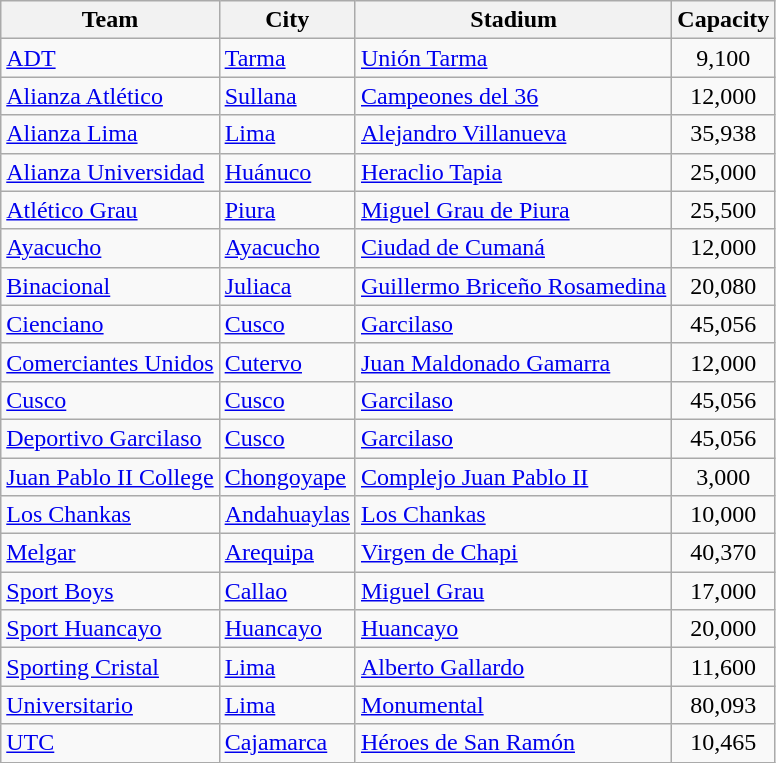<table class="wikitable sortable">
<tr>
<th>Team</th>
<th>City</th>
<th>Stadium</th>
<th>Capacity</th>
</tr>
<tr>
<td><a href='#'>ADT</a></td>
<td><a href='#'>Tarma</a></td>
<td><a href='#'>Unión Tarma</a></td>
<td align="center">9,100</td>
</tr>
<tr>
<td><a href='#'>Alianza Atlético</a></td>
<td><a href='#'>Sullana</a></td>
<td><a href='#'>Campeones del 36</a></td>
<td align="center">12,000</td>
</tr>
<tr>
<td><a href='#'>Alianza Lima</a></td>
<td><a href='#'>Lima</a></td>
<td><a href='#'>Alejandro Villanueva</a></td>
<td align="center">35,938</td>
</tr>
<tr>
<td><a href='#'>Alianza Universidad</a></td>
<td><a href='#'>Huánuco</a></td>
<td><a href='#'>Heraclio Tapia</a></td>
<td align="center">25,000</td>
</tr>
<tr>
<td><a href='#'>Atlético Grau</a></td>
<td><a href='#'>Piura</a></td>
<td><a href='#'>Miguel Grau de Piura</a></td>
<td align="center">25,500</td>
</tr>
<tr>
<td><a href='#'>Ayacucho</a></td>
<td><a href='#'>Ayacucho</a></td>
<td><a href='#'>Ciudad de Cumaná</a></td>
<td align="center">12,000</td>
</tr>
<tr>
<td><a href='#'>Binacional</a></td>
<td><a href='#'>Juliaca</a></td>
<td><a href='#'>Guillermo Briceño Rosamedina</a></td>
<td align="center">20,080</td>
</tr>
<tr>
<td><a href='#'>Cienciano</a></td>
<td><a href='#'>Cusco</a></td>
<td><a href='#'>Garcilaso</a></td>
<td align="center">45,056</td>
</tr>
<tr>
<td><a href='#'>Comerciantes Unidos</a></td>
<td><a href='#'>Cutervo</a></td>
<td><a href='#'>Juan Maldonado Gamarra</a></td>
<td align="center">12,000</td>
</tr>
<tr>
<td><a href='#'>Cusco</a></td>
<td><a href='#'>Cusco</a></td>
<td><a href='#'>Garcilaso</a></td>
<td align="center">45,056</td>
</tr>
<tr>
<td><a href='#'>Deportivo Garcilaso</a></td>
<td><a href='#'>Cusco</a></td>
<td><a href='#'>Garcilaso</a></td>
<td align="center">45,056</td>
</tr>
<tr>
<td><a href='#'>Juan Pablo II College</a></td>
<td><a href='#'>Chongoyape</a></td>
<td><a href='#'>Complejo Juan Pablo II</a></td>
<td align="center">3,000</td>
</tr>
<tr>
<td><a href='#'>Los Chankas</a></td>
<td><a href='#'>Andahuaylas</a></td>
<td><a href='#'>Los Chankas</a></td>
<td align="center">10,000</td>
</tr>
<tr>
<td><a href='#'>Melgar</a></td>
<td><a href='#'>Arequipa</a></td>
<td><a href='#'>Virgen de Chapi</a></td>
<td align="center">40,370</td>
</tr>
<tr>
<td><a href='#'>Sport Boys</a></td>
<td><a href='#'>Callao</a></td>
<td><a href='#'>Miguel Grau</a></td>
<td align="center">17,000</td>
</tr>
<tr>
<td><a href='#'>Sport Huancayo</a></td>
<td><a href='#'>Huancayo</a></td>
<td><a href='#'>Huancayo</a></td>
<td align="center">20,000</td>
</tr>
<tr>
<td><a href='#'>Sporting Cristal</a></td>
<td><a href='#'>Lima</a></td>
<td><a href='#'>Alberto Gallardo</a></td>
<td align="center">11,600</td>
</tr>
<tr>
<td><a href='#'>Universitario</a></td>
<td><a href='#'>Lima</a></td>
<td><a href='#'>Monumental</a></td>
<td align="center">80,093</td>
</tr>
<tr>
<td><a href='#'>UTC</a></td>
<td><a href='#'>Cajamarca</a></td>
<td><a href='#'>Héroes de San Ramón</a></td>
<td align="center">10,465</td>
</tr>
</table>
